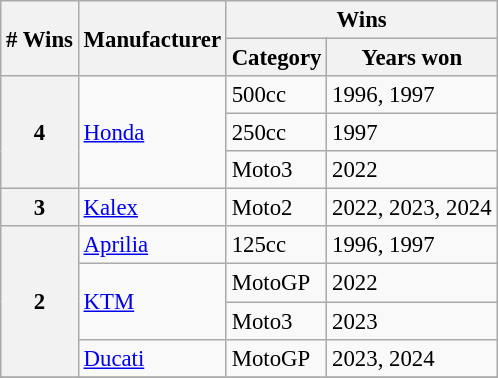<table class="wikitable" style="font-size: 95%;">
<tr>
<th rowspan=2># Wins</th>
<th rowspan=2>Manufacturer</th>
<th colspan=2>Wins</th>
</tr>
<tr>
<th>Category</th>
<th>Years won</th>
</tr>
<tr>
<th rowspan=3>4</th>
<td rowspan=3> <a href='#'>Honda</a></td>
<td>500cc</td>
<td>1996, 1997</td>
</tr>
<tr>
<td>250cc</td>
<td>1997</td>
</tr>
<tr>
<td>Moto3</td>
<td>2022</td>
</tr>
<tr>
<th rowspan=1>3</th>
<td> <a href='#'>Kalex</a></td>
<td>Moto2</td>
<td>2022, 2023, 2024</td>
</tr>
<tr>
<th rowspan=4>2</th>
<td> <a href='#'>Aprilia</a></td>
<td>125cc</td>
<td>1996, 1997</td>
</tr>
<tr>
<td rowspan=2> <a href='#'>KTM</a></td>
<td>MotoGP</td>
<td>2022</td>
</tr>
<tr>
<td>Moto3</td>
<td>2023</td>
</tr>
<tr>
<td> <a href='#'>Ducati</a></td>
<td>MotoGP</td>
<td>2023, 2024</td>
</tr>
<tr>
</tr>
</table>
